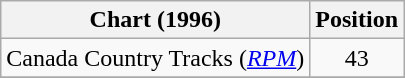<table class="wikitable">
<tr>
<th scope="col">Chart (1996)</th>
<th scope="col">Position</th>
</tr>
<tr>
<td>Canada Country Tracks (<em><a href='#'>RPM</a></em>)</td>
<td align="center">43</td>
</tr>
<tr>
</tr>
</table>
